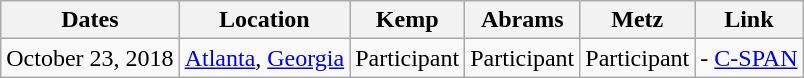<table class="wikitable" style="text-align:center">
<tr>
<th>Dates</th>
<th>Location</th>
<th>Kemp</th>
<th>Abrams</th>
<th>Metz</th>
<th>Link</th>
</tr>
<tr>
<td>October 23, 2018</td>
<td><a href='#'>Atlanta</a>, <a href='#'>Georgia</a></td>
<td>Participant</td>
<td>Participant</td>
<td>Participant</td>
<td align=left> - <a href='#'>C-SPAN</a></td>
</tr>
</table>
